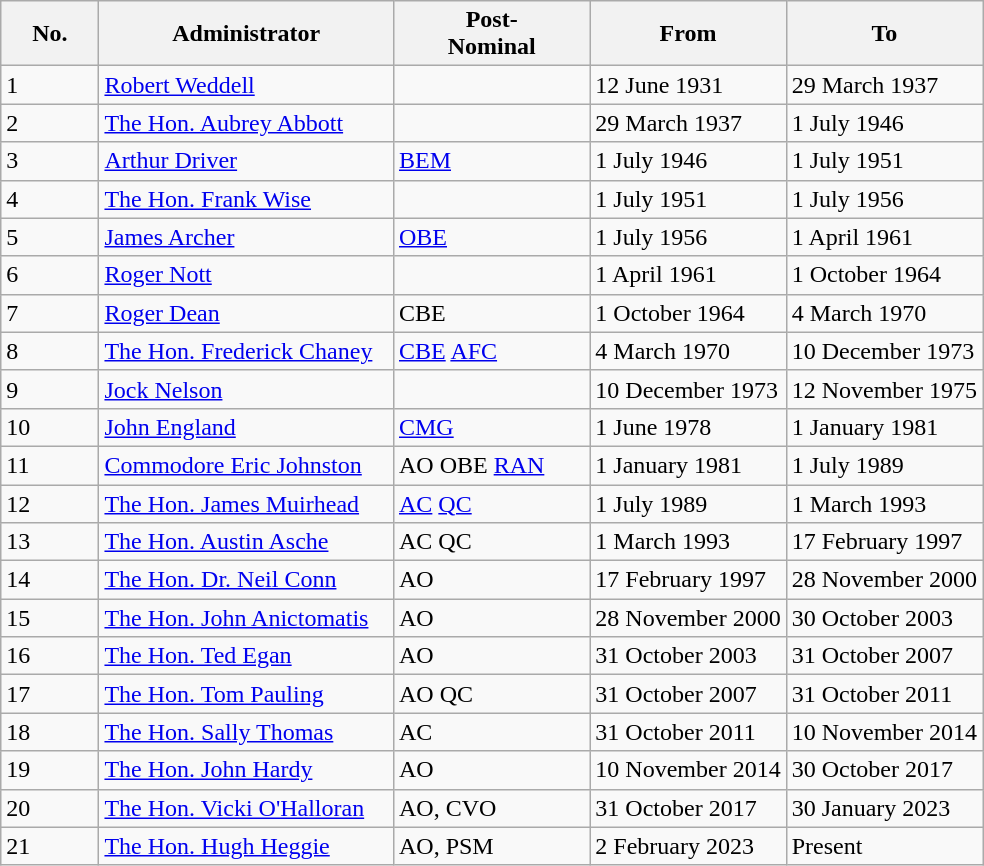<table class="wikitable">
<tr>
<th width="10%">No.</th>
<th width="30%">Administrator</th>
<th width="20%">Post-<br>Nominal</th>
<th width="20%">From</th>
<th width="20%">To</th>
</tr>
<tr>
<td>1</td>
<td><a href='#'>Robert Weddell</a></td>
<td></td>
<td>12 June 1931</td>
<td>29 March 1937</td>
</tr>
<tr>
<td>2</td>
<td><a href='#'>The Hon. Aubrey Abbott</a></td>
<td></td>
<td>29 March 1937</td>
<td>1 July 1946</td>
</tr>
<tr>
<td>3</td>
<td><a href='#'>Arthur Driver</a></td>
<td><a href='#'>BEM</a></td>
<td>1 July 1946</td>
<td>1 July 1951</td>
</tr>
<tr>
<td>4</td>
<td><a href='#'>The Hon. Frank Wise</a></td>
<td></td>
<td>1 July 1951</td>
<td>1 July 1956</td>
</tr>
<tr>
<td>5</td>
<td><a href='#'>James Archer</a></td>
<td><a href='#'>OBE</a></td>
<td>1 July 1956</td>
<td>1 April 1961</td>
</tr>
<tr>
<td>6</td>
<td><a href='#'>Roger Nott</a></td>
<td></td>
<td>1 April 1961</td>
<td>1 October 1964</td>
</tr>
<tr>
<td>7</td>
<td><a href='#'>Roger Dean</a></td>
<td>CBE</td>
<td>1 October 1964</td>
<td>4 March 1970</td>
</tr>
<tr>
<td>8</td>
<td><a href='#'>The Hon. Frederick Chaney</a></td>
<td><a href='#'>CBE</a> <a href='#'>AFC</a></td>
<td>4 March 1970</td>
<td>10 December 1973</td>
</tr>
<tr>
<td>9</td>
<td><a href='#'>Jock Nelson</a></td>
<td></td>
<td>10 December 1973</td>
<td>12 November 1975</td>
</tr>
<tr>
<td>10</td>
<td><a href='#'>John England</a></td>
<td><a href='#'>CMG</a></td>
<td>1 June 1978</td>
<td>1 January 1981</td>
</tr>
<tr>
<td>11</td>
<td><a href='#'>Commodore Eric Johnston</a></td>
<td>AO OBE <a href='#'>RAN</a></td>
<td>1 January 1981</td>
<td>1 July 1989</td>
</tr>
<tr>
<td>12</td>
<td><a href='#'>The Hon. James Muirhead</a></td>
<td><a href='#'>AC</a> <a href='#'>QC</a></td>
<td>1 July 1989</td>
<td>1 March 1993</td>
</tr>
<tr>
<td>13</td>
<td><a href='#'>The Hon. Austin Asche</a></td>
<td>AC QC</td>
<td>1 March 1993</td>
<td>17 February 1997</td>
</tr>
<tr>
<td>14</td>
<td><a href='#'>The Hon. Dr. Neil Conn</a></td>
<td>AO</td>
<td>17 February 1997</td>
<td>28 November 2000</td>
</tr>
<tr>
<td>15</td>
<td><a href='#'>The Hon. John Anictomatis</a></td>
<td>AO</td>
<td>28 November 2000</td>
<td>30 October 2003</td>
</tr>
<tr>
<td>16</td>
<td><a href='#'>The Hon. Ted Egan</a></td>
<td>AO</td>
<td>31 October 2003</td>
<td>31 October 2007</td>
</tr>
<tr>
<td>17</td>
<td><a href='#'>The Hon. Tom Pauling</a></td>
<td>AO QC</td>
<td>31 October 2007</td>
<td>31 October 2011</td>
</tr>
<tr>
<td>18</td>
<td><a href='#'>The Hon. Sally Thomas</a></td>
<td>AC</td>
<td>31 October 2011</td>
<td>10 November 2014</td>
</tr>
<tr>
<td>19</td>
<td><a href='#'>The Hon. John Hardy</a></td>
<td>AO</td>
<td>10 November 2014</td>
<td>30 October 2017</td>
</tr>
<tr>
<td>20</td>
<td><a href='#'>The Hon. Vicki O'Halloran</a></td>
<td>AO, CVO</td>
<td>31 October 2017</td>
<td>30 January 2023</td>
</tr>
<tr>
<td>21</td>
<td><a href='#'>The Hon. Hugh Heggie</a></td>
<td>AO, PSM</td>
<td>2 February 2023</td>
<td>Present</td>
</tr>
</table>
